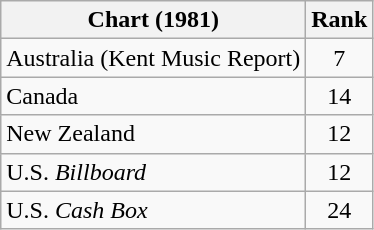<table class="wikitable">
<tr>
<th align="left">Chart (1981)</th>
<th style="text-align:center;">Rank</th>
</tr>
<tr>
<td>Australia (Kent Music Report)</td>
<td style="text-align:center;">7</td>
</tr>
<tr>
<td>Canada</td>
<td style="text-align:center;">14</td>
</tr>
<tr>
<td>New Zealand</td>
<td style="text-align:center;">12</td>
</tr>
<tr>
<td>U.S. <em>Billboard</em></td>
<td style="text-align:center;">12</td>
</tr>
<tr>
<td>U.S. <em>Cash Box</em></td>
<td style="text-align:center;">24</td>
</tr>
</table>
